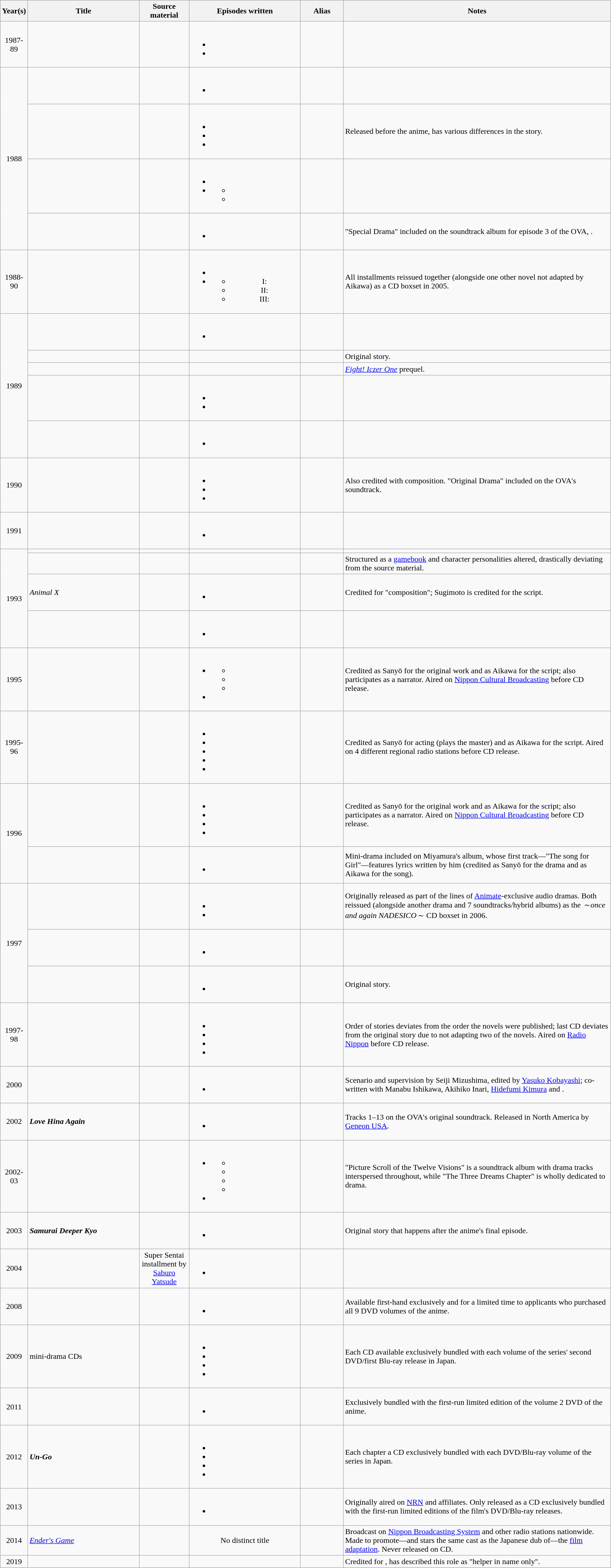<table class="wikitable sortable" style="text-align:center">
<tr>
<th scope="col" width=5>Year(s)</th>
<th scope="col" width=220>Title</th>
<th scope="col" width=95>Source material</th>
<th scope="col" width=220>Episodes written</th>
<th scope="col" width=80>Alias</th>
<th scope="col" class="unsortable">Notes</th>
</tr>
<tr>
<td>1987-89</td>
<td scope="row" style="text-align:left"></td>
<td></td>
<td><br><ul><li></li><li></li></ul></td>
<td></td>
<td style="text-align:left"></td>
</tr>
<tr>
<td rowspan="4">1988</td>
<td scope="row" style="text-align:left"></td>
<td></td>
<td><br><ul><li></li></ul></td>
<td></td>
<td style="text-align:left"></td>
</tr>
<tr>
<td scope="row" style="text-align:left"></td>
<td></td>
<td><br><ul><li></li><li></li><li></li></ul></td>
<td></td>
<td style="text-align:left">Released before the anime, has various differences in the story.</td>
</tr>
<tr>
<td scope="row" style="text-align:left"></td>
<td></td>
<td><br><ul><li></li><li><ul><li></li><li></li></ul></li></ul></td>
<td></td>
<td style="text-align:left"></td>
</tr>
<tr>
<td scope="row" style="text-align:left"></td>
<td></td>
<td><br><ul><li></li></ul></td>
<td></td>
<td style="text-align:left">"Special Drama" included on the soundtrack album for episode 3 of the OVA, .</td>
</tr>
<tr>
<td>1988-90</td>
<td scope="row" style="text-align:left"></td>
<td></td>
<td><br><ul><li></li><li><ul><li>I: </li><li>II: </li><li>III: </li></ul></li></ul></td>
<td></td>
<td style="text-align:left">All installments reissued together (alongside one other novel not adapted by Aikawa) as a CD boxset in 2005.</td>
</tr>
<tr>
<td rowspan="5">1989</td>
<td scope="row" style="text-align:left"></td>
<td></td>
<td><br><ul><li></li></ul></td>
<td></td>
<td style="text-align:left"></td>
</tr>
<tr>
<td scope="row" style="text-align:left"></td>
<td></td>
<td></td>
<td></td>
<td style="text-align:left">Original story.</td>
</tr>
<tr>
<td scope="row" style="text-align:left"></td>
<td></td>
<td></td>
<td></td>
<td style="text-align:left"><em><a href='#'>Fight! Iczer One</a></em> prequel.</td>
</tr>
<tr>
<td scope="row" style="text-align:left"></td>
<td></td>
<td><br><ul><li></li><li></li></ul></td>
<td></td>
<td style="text-align:left"></td>
</tr>
<tr>
<td scope="row" style="text-align:left"></td>
<td></td>
<td><br><ul><li></li></ul></td>
<td></td>
<td style="text-align:left"></td>
</tr>
<tr>
<td>1990</td>
<td scope="row" style="text-align:left"></td>
<td></td>
<td><br><ul><li></li><li></li><li></li></ul></td>
<td></td>
<td style="text-align:left">Also credited with composition. "Original Drama" included on the OVA's soundtrack.</td>
</tr>
<tr>
<td>1991</td>
<td scope="row" style="text-align:left"></td>
<td></td>
<td><br><ul><li></li></ul></td>
<td></td>
<td style="text-align:left"></td>
</tr>
<tr>
<td rowspan="4">1993</td>
<td scope="row" style="text-align:left"></td>
<td></td>
<td></td>
<td></td>
<td style="text-align:left"></td>
</tr>
<tr>
<td scope="row" style="text-align:left"></td>
<td></td>
<td></td>
<td></td>
<td style="text-align:left">Structured as a <a href='#'>gamebook</a> and character personalities altered, drastically deviating from the source material.</td>
</tr>
<tr>
<td scope="row" style="text-align:left"><em>Animal X</em></td>
<td></td>
<td><br><ul><li></li></ul></td>
<td></td>
<td style="text-align:left">Credited for "composition"; Sugimoto is credited for the script.</td>
</tr>
<tr>
<td scope="row" style="text-align:left"></td>
<td></td>
<td><br><ul><li></li></ul></td>
<td></td>
<td style="text-align:left"></td>
</tr>
<tr>
<td>1995</td>
<td scope="row" style="text-align:left"></td>
<td></td>
<td><br><ul><li><ul><li></li><li></li><li></li></ul></li><li></li></ul></td>
<td></td>
<td style="text-align:left">Credited as Sanyō for the original work and as Aikawa for the script; also participates as a narrator. Aired on <a href='#'>Nippon Cultural Broadcasting</a> before CD release.</td>
</tr>
<tr>
<td>1995-96</td>
<td scope="row" style="text-align:left"></td>
<td></td>
<td><br><ul><li></li><li></li><li></li><li></li><li></li></ul></td>
<td></td>
<td style="text-align:left">Credited as Sanyō for acting (plays the master) and as Aikawa for the script. Aired on 4 different regional radio stations before CD release.</td>
</tr>
<tr>
<td rowspan="2">1996</td>
<td scope="row" style="text-align:left"></td>
<td></td>
<td><br><ul><li></li><li></li><li></li><li></li></ul></td>
<td></td>
<td style="text-align:left">Credited as Sanyō for the original work and as Aikawa for the script; also participates as a narrator. Aired on <a href='#'>Nippon Cultural Broadcasting</a> before CD release.</td>
</tr>
<tr>
<td scope="row" style="text-align:left"></td>
<td></td>
<td><br><ul><li></li></ul></td>
<td></td>
<td style="text-align:left">Mini-drama included on Miyamura's  album, whose first track—"The song for Girl"—features lyrics written by him (credited as Sanyō for the drama and as Aikawa for the song).</td>
</tr>
<tr>
<td rowspan="3">1997</td>
<td scope="row" style="text-align:left"></td>
<td></td>
<td><br><ul><li></li><li></li></ul></td>
<td></td>
<td style="text-align:left">Originally released as part of the  lines of <a href='#'>Animate</a>-exclusive audio dramas. Both reissued (alongside another drama and 7 soundtracks/hybrid albums) as the <em>～once and again NADESICO～</em> CD boxset in 2006.</td>
</tr>
<tr>
<td scope="row" style="text-align:left"></td>
<td></td>
<td><br><ul><li></li></ul></td>
<td></td>
<td style="text-align:left"></td>
</tr>
<tr>
<td scope="row" style="text-align:left"></td>
<td></td>
<td><br><ul><li></li></ul></td>
<td></td>
<td style="text-align:left">Original story.</td>
</tr>
<tr>
<td>1997-98</td>
<td scope="row" style="text-align:left"></td>
<td></td>
<td><br><ul><li></li><li></li><li></li><li></li></ul></td>
<td></td>
<td style="text-align:left">Order of stories deviates from the order the novels were published; last CD deviates from the original story due to not adapting two of the novels. Aired on <a href='#'>Radio Nippon</a> before CD release.</td>
</tr>
<tr>
<td>2000</td>
<td scope="row" style="text-align:left"></td>
<td></td>
<td><br><ul><li></li></ul></td>
<td></td>
<td style="text-align:left">Scenario and supervision by Seiji Mizushima, edited by <a href='#'>Yasuko Kobayashi</a>; co-written with Manabu Ishikawa, Akihiko Inari, <a href='#'>Hidefumi Kimura</a> and .</td>
</tr>
<tr>
<td>2002</td>
<td scope="row" style="text-align:left"><strong><em>Love Hina Again</em></strong></td>
<td></td>
<td><br><ul><li></li></ul></td>
<td></td>
<td style="text-align:left">Tracks 1–13 on the OVA's original soundtrack. Released in North America by <a href='#'>Geneon USA</a>.</td>
</tr>
<tr>
<td>2002-03</td>
<td scope="row" style="text-align:left"></td>
<td></td>
<td><br><ul><li><ul><li></li><li></li><li></li><li></li></ul></li><li></li></ul></td>
<td></td>
<td style="text-align:left">"Picture Scroll of the Twelve Visions" is a soundtrack album with drama tracks interspersed throughout, while "The Three Dreams Chapter" is wholly dedicated to drama.</td>
</tr>
<tr>
<td>2003</td>
<td scope="row" style="text-align:left"><strong><em>Samurai Deeper Kyo</em></strong></td>
<td></td>
<td><br><ul><li></li></ul></td>
<td></td>
<td style="text-align:left">Original story that happens after the anime's final episode.</td>
</tr>
<tr>
<td>2004</td>
<td scope="row" style="text-align:left"></td>
<td>Super Sentai installment by <a href='#'>Saburo Yatsude</a></td>
<td><br><ul><li></li></ul></td>
<td></td>
<td style="text-align:left"></td>
</tr>
<tr>
<td>2008</td>
<td scope="row" style="text-align:left"></td>
<td></td>
<td><br><ul><li></li></ul></td>
<td></td>
<td style="text-align:left">Available first-hand exclusively and for a limited time to applicants who purchased all 9 DVD volumes of the anime.</td>
</tr>
<tr>
<td>2009</td>
<td scope="row" style="text-align:left"> mini-drama CDs</td>
<td></td>
<td><br><ul><li></li><li></li><li></li><li></li></ul></td>
<td></td>
<td style="text-align:left">Each CD available exclusively bundled with each volume of the series' second DVD/first Blu-ray release in Japan.</td>
</tr>
<tr>
<td>2011</td>
<td scope="row" style="text-align:left"></td>
<td></td>
<td><br><ul><li></li></ul></td>
<td></td>
<td style="text-align:left">Exclusively bundled with the first-run limited edition of the volume 2 DVD of the anime.</td>
</tr>
<tr>
<td>2012</td>
<td scope="row" style="text-align:left"><strong><em>Un-Go</em></strong></td>
<td></td>
<td><br><ul><li></li><li></li><li></li><li></li></ul></td>
<td></td>
<td style="text-align:left">Each chapter a CD exclusively bundled with each DVD/Blu-ray volume of the series in Japan.</td>
</tr>
<tr>
<td>2013</td>
<td scope="row" style="text-align:left"></td>
<td></td>
<td><br><ul><li></li></ul></td>
<td></td>
<td style="text-align:left">Originally aired on <a href='#'>NRN</a> and affiliates. Only released as a CD exclusively bundled with the first-run limited editions of the film's DVD/Blu-ray releases.</td>
</tr>
<tr>
<td>2014</td>
<td scope="row" style="text-align:left"><em><a href='#'>Ender's Game</a></em></td>
<td></td>
<td>No distinct title</td>
<td></td>
<td style="text-align:left">Broadcast on <a href='#'>Nippon Broadcasting System</a> and other radio stations nationwide. Made to promote—and stars the same cast as the Japanese dub of—the <a href='#'>film adaptation</a>. Never released on CD.</td>
</tr>
<tr>
<td>2019</td>
<td scope="row" style="text-align:left"></td>
<td></td>
<td></td>
<td></td>
<td style="text-align:left">Credited for , has described this role as "helper in name only".</td>
</tr>
</table>
